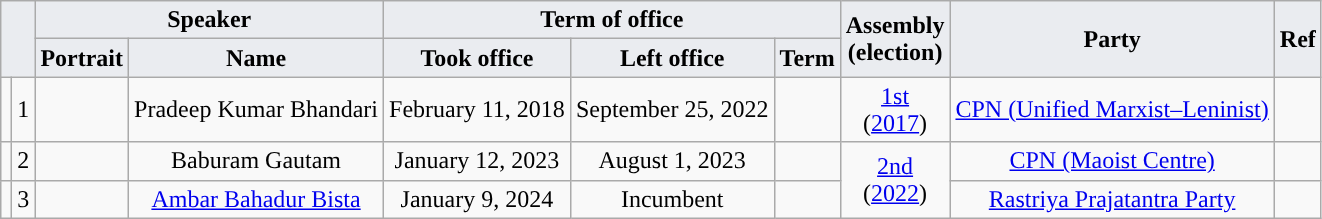<table class=wikitable style="text-align:center">
<tr>
<th colspan="2" rowspan="2" style="background-color:#EAECF0;"></th>
<th colspan="2" style="background-color:#EAECF0;">Speaker</th>
<th colspan="3" style="background-color:#EAECF0;">Term of office</th>
<th colspan="1" rowspan="2" style="background-color:#EAECF0;">Assembly<br>(election)</th>
<th colspan="1" rowspan="2" style="background-color:#EAECF0;">Party</th>
<th rowspan="2" style="background-color:#EAECF0;">Ref</th>
</tr>
<tr>
<th style="background-color:#EAECF0;">Portrait</th>
<th style="background-color:#EAECF0;">Name</th>
<th style="background-color:#EAECF0;">Took office</th>
<th style="background-color:#EAECF0;">Left office</th>
<th style="background-color:#EAECF0;">Term</th>
</tr>
<tr>
<td></td>
<td>1</td>
<td></td>
<td>Pradeep Kumar Bhandari</td>
<td>February 11, 2018</td>
<td>September 25, 2022</td>
<td></td>
<td><a href='#'>1st</a><br>(<a href='#'>2017</a>)</td>
<td><a href='#'>CPN (Unified Marxist–Leninist)</a></td>
<td></td>
</tr>
<tr>
<td></td>
<td>2</td>
<td></td>
<td>Baburam Gautam</td>
<td>January 12, 2023</td>
<td>August 1, 2023</td>
<td></td>
<td rowspan="2"><a href='#'>2nd</a><br>(<a href='#'>2022</a>)</td>
<td><a href='#'>CPN (Maoist Centre)</a></td>
<td></td>
</tr>
<tr>
<td></td>
<td>3</td>
<td></td>
<td><a href='#'>Ambar Bahadur Bista</a></td>
<td>January 9, 2024</td>
<td>Incumbent</td>
<td></td>
<td><a href='#'>Rastriya Prajatantra Party</a></td>
<td></td>
</tr>
</table>
